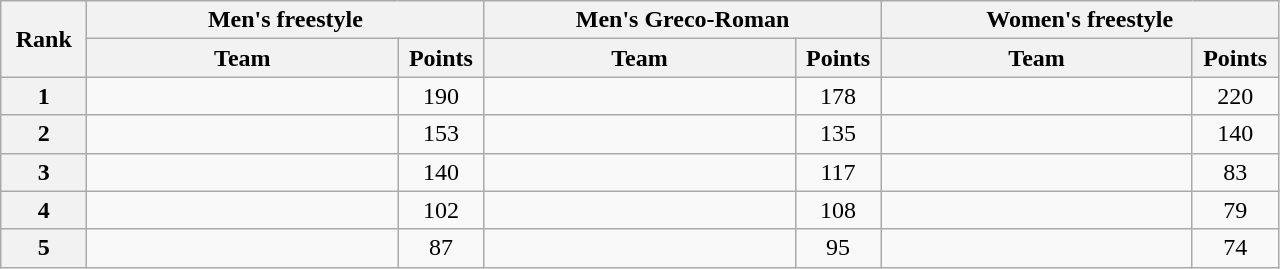<table class="wikitable" style="text-align:center;">
<tr>
<th rowspan="2" width="50">Rank</th>
<th colspan="2">Men's freestyle</th>
<th colspan="2">Men's Greco-Roman</th>
<th colspan="2">Women's freestyle</th>
</tr>
<tr>
<th width="200">Team</th>
<th width="50">Points</th>
<th width="200">Team</th>
<th width="50">Points</th>
<th width="200">Team</th>
<th width="50">Points</th>
</tr>
<tr>
<th>1</th>
<td align="left"></td>
<td>190</td>
<td align="left"></td>
<td>178</td>
<td align="left"></td>
<td>220</td>
</tr>
<tr>
<th>2</th>
<td align="left"></td>
<td>153</td>
<td align="left"></td>
<td>135</td>
<td align="left"></td>
<td>140</td>
</tr>
<tr>
<th>3</th>
<td align="left"></td>
<td>140</td>
<td align="left"></td>
<td>117</td>
<td align="left"></td>
<td>83</td>
</tr>
<tr>
<th>4</th>
<td align="left"></td>
<td>102</td>
<td align="left"></td>
<td>108</td>
<td align="left"></td>
<td>79</td>
</tr>
<tr>
<th>5</th>
<td align="left"></td>
<td>87</td>
<td align="left"></td>
<td>95</td>
<td align="left"></td>
<td>74</td>
</tr>
</table>
